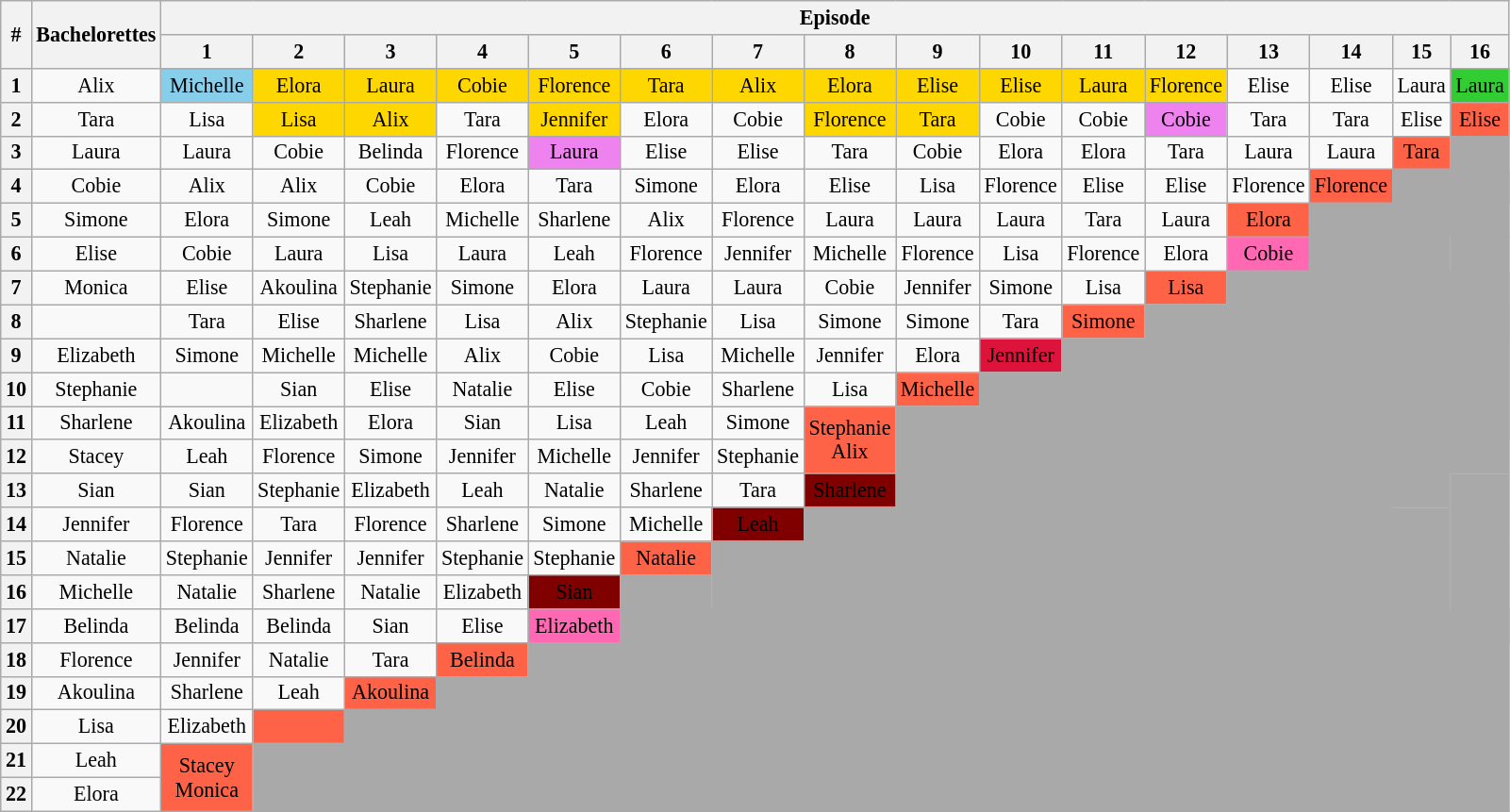<table class="wikitable" style="text-align:center; font-size:92%">
<tr>
<th rowspan="2">#</th>
<th rowspan="2">Bachelorettes</th>
<th colspan=16>Episode</th>
</tr>
<tr>
<th>1</th>
<th>2</th>
<th>3</th>
<th>4</th>
<th>5</th>
<th>6</th>
<th>7</th>
<th>8</th>
<th>9</th>
<th>10</th>
<th>11</th>
<th>12</th>
<th>13</th>
<th>14</th>
<th>15</th>
<th>16</th>
</tr>
<tr>
<th>1</th>
<td>Alix</td>
<td bgcolor="skyblue">Michelle</td>
<td bgcolor="gold">Elora</td>
<td bgcolor="gold">Laura</td>
<td bgcolor="gold">Cobie</td>
<td bgcolor="gold">Florence</td>
<td bgcolor="gold">Tara</td>
<td bgcolor="gold">Alix</td>
<td bgcolor="gold">Elora</td>
<td bgcolor="gold">Elise</td>
<td bgcolor="gold">Elise</td>
<td bgcolor="gold">Laura</td>
<td bgcolor="gold">Florence</td>
<td>Elise</td>
<td>Elise</td>
<td>Laura</td>
<td bgcolor="limegreen">Laura</td>
</tr>
<tr>
<th>2</th>
<td>Tara</td>
<td>Lisa</td>
<td bgcolor="gold">Lisa</td>
<td bgcolor="gold">Alix</td>
<td>Tara</td>
<td bgcolor="gold">Jennifer</td>
<td>Elora</td>
<td>Cobie</td>
<td bgcolor="gold">Florence</td>
<td bgcolor="gold">Tara</td>
<td>Cobie</td>
<td>Cobie</td>
<td bgcolor="violet">Cobie</td>
<td>Tara</td>
<td>Tara</td>
<td>Elise</td>
<td bgcolor="tomato">Elise</td>
</tr>
<tr>
<th>3</th>
<td>Laura</td>
<td>Laura</td>
<td>Cobie</td>
<td>Belinda</td>
<td>Florence</td>
<td bgcolor="violet">Laura</td>
<td>Elise</td>
<td>Elise</td>
<td>Tara</td>
<td>Cobie</td>
<td>Elora</td>
<td>Elora</td>
<td>Tara</td>
<td>Laura</td>
<td>Laura</td>
<td bgcolor="tomato">Tara</td>
<td bgcolor="darkgrey" colspan="2" rowspan="2"></td>
</tr>
<tr>
<th>4</th>
<td>Cobie</td>
<td>Alix</td>
<td>Alix</td>
<td>Cobie</td>
<td>Elora</td>
<td>Tara</td>
<td>Simone</td>
<td>Elora</td>
<td>Elise</td>
<td>Lisa</td>
<td>Florence</td>
<td>Elise</td>
<td>Elise</td>
<td>Florence</td>
<td bgcolor="tomato">Florence</td>
<td bgcolor="darkgrey" colspan="2" rowspan="2"></td>
</tr>
<tr>
<th>5</th>
<td>Simone</td>
<td>Elora</td>
<td>Simone</td>
<td>Leah</td>
<td>Michelle</td>
<td>Sharlene</td>
<td>Alix</td>
<td>Florence</td>
<td>Laura</td>
<td>Laura</td>
<td>Laura</td>
<td>Tara</td>
<td>Laura</td>
<td bgcolor="tomato">Elora</td>
<td bgcolor="darkgrey" colspan="2" rowspan="2"></td>
</tr>
<tr>
<th>6</th>
<td>Elise</td>
<td>Cobie</td>
<td>Laura</td>
<td>Lisa</td>
<td>Laura</td>
<td>Leah</td>
<td>Florence</td>
<td>Jennifer</td>
<td>Michelle</td>
<td>Florence</td>
<td>Lisa</td>
<td>Florence</td>
<td>Elora</td>
<td bgcolor="hotpink">Cobie</td>
<td bgcolor="darkgrey" colspan="3" rowspan="3"></td>
</tr>
<tr>
<th>7</th>
<td>Monica</td>
<td>Elise</td>
<td>Akoulina</td>
<td>Stephanie</td>
<td>Simone</td>
<td>Elora</td>
<td>Laura</td>
<td>Laura</td>
<td>Cobie</td>
<td>Jennifer</td>
<td>Simone</td>
<td>Lisa</td>
<td bgcolor="tomato">Lisa</td>
<td bgcolor="darkgrey" colspan="5" rowspan="5"></td>
</tr>
<tr>
<th>8</th>
<td></td>
<td>Tara</td>
<td>Elise</td>
<td>Sharlene</td>
<td>Lisa</td>
<td>Alix</td>
<td>Stephanie</td>
<td>Lisa</td>
<td>Simone</td>
<td>Simone</td>
<td>Tara</td>
<td bgcolor="tomato">Simone</td>
<td bgcolor="darkgrey" colspan="5" rowspan="5"></td>
</tr>
<tr>
<th>9</th>
<td>Elizabeth</td>
<td>Simone</td>
<td>Michelle</td>
<td>Michelle</td>
<td>Alix</td>
<td>Cobie</td>
<td>Lisa</td>
<td>Michelle</td>
<td>Jennifer</td>
<td>Elora</td>
<td style="background:crimson; text-align:center;"><span>Jennifer</span></td>
<td bgcolor="darkgray" colspan="5" rowspan="5"></td>
</tr>
<tr>
<th>10</th>
<td>Stephanie</td>
<td></td>
<td>Sian</td>
<td>Elise</td>
<td>Natalie</td>
<td>Elise</td>
<td>Cobie</td>
<td>Sharlene</td>
<td>Lisa</td>
<td bgcolor="tomato">Michelle</td>
<td bgcolor="darkgray" colspan="5" rowspan="5"></td>
</tr>
<tr>
<th>11</th>
<td>Sharlene</td>
<td>Akoulina</td>
<td>Elizabeth</td>
<td>Elora</td>
<td>Sian</td>
<td>Lisa</td>
<td>Leah</td>
<td>Simone</td>
<td bgcolor="tomato" rowspan="2">Stephanie<br>Alix</td>
<td bgcolor="darkgray" colspan="5" rowspan="5"></td>
</tr>
<tr>
<th>12</th>
<td>Stacey</td>
<td>Leah</td>
<td>Florence</td>
<td>Simone</td>
<td>Jennifer</td>
<td>Michelle</td>
<td>Jennifer</td>
<td>Stephanie</td>
</tr>
<tr>
<th>13</th>
<td>Sian</td>
<td>Sian</td>
<td>Stephanie</td>
<td>Elizabeth</td>
<td>Leah</td>
<td>Natalie</td>
<td>Sharlene</td>
<td>Tara</td>
<td style="background:maroon; text-align:center;"><span>Sharlene</span></td>
<td bgcolor="darkgray" colspan="5" rowspan="5"></td>
</tr>
<tr>
<th>14</th>
<td>Jennifer</td>
<td>Florence</td>
<td>Tara</td>
<td>Florence</td>
<td>Sharlene</td>
<td>Simone</td>
<td>Michelle</td>
<td style="background:maroon; text-align:center;"><span>Leah</span></td>
<td bgcolor="darkgray" colspan="8" rowspan="8"></td>
</tr>
<tr>
<th>15</th>
<td>Natalie</td>
<td>Stephanie</td>
<td>Jennifer</td>
<td>Jennifer</td>
<td>Stephanie</td>
<td>Stephanie</td>
<td bgcolor="tomato">Natalie</td>
<td bgcolor="darkgray" colspan="8" rowspan="8"></td>
</tr>
<tr>
<th>16</th>
<td>Michelle</td>
<td>Natalie</td>
<td>Sharlene</td>
<td>Natalie</td>
<td>Elizabeth</td>
<td style="background:maroon; text-align:center;"><span>Sian</span></td>
<td bgcolor="darkgray"></td>
</tr>
<tr>
<th>17</th>
<td>Belinda</td>
<td>Belinda</td>
<td>Belinda</td>
<td>Sian</td>
<td>Elise</td>
<td bgcolor="hotpink">Elizabeth</td>
<td bgcolor="darkgray" colspan="11" rowspan="11"></td>
</tr>
<tr>
<th>18</th>
<td>Florence</td>
<td>Jennifer</td>
<td>Natalie</td>
<td>Tara</td>
<td bgcolor="tomato">Belinda</td>
<td bgcolor="darkgray" colspan="4" rowspan="4"></td>
</tr>
<tr>
<th>19</th>
<td>Akoulina</td>
<td>Sharlene</td>
<td>Leah</td>
<td bgcolor="tomato">Akoulina</td>
<td bgcolor="darkgray" colspan="4" rowspan="4"></td>
</tr>
<tr>
<th>20</th>
<td>Lisa</td>
<td>Elizabeth</td>
<td bgcolor="tomato"></td>
<td bgcolor="darkgray" colspan="6" rowspan="4"></td>
</tr>
<tr>
<th>21</th>
<td>Leah</td>
<td bgcolor="tomato" rowspan="2">Stacey<br>Monica</td>
<td bgcolor="darkgray" colspan="7" rowspan="5"></td>
</tr>
<tr>
<th>22</th>
<td>Elora</td>
</tr>
</table>
